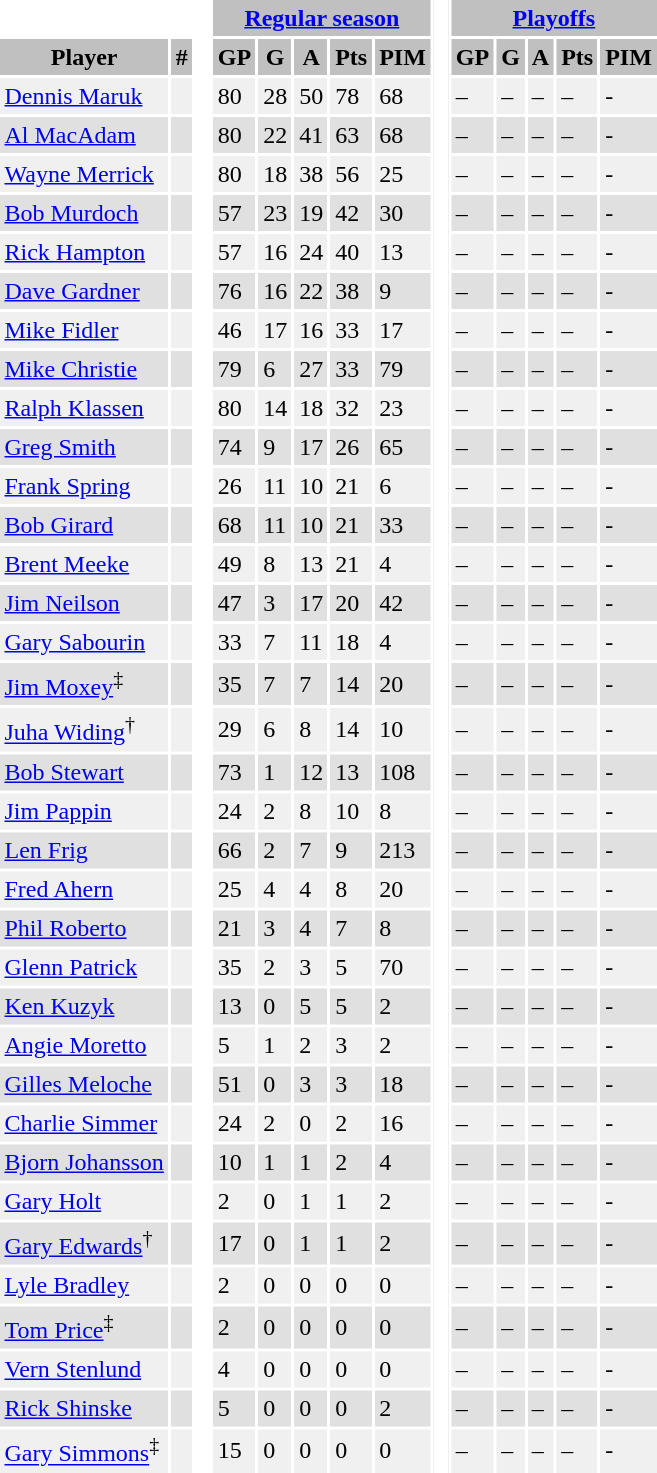<table BORDER="0" CELLPADDING="3" CELLSPACING="2" ID="Table1">
<tr ALIGN="center" bgcolor="#c0c0c0">
<th ALIGN="center" colspan="2" bgcolor="#ffffff"> </th>
<th ALIGN="center" rowspan="99" bgcolor="#ffffff"> </th>
<th ALIGN="center" colspan="5"><a href='#'>Regular season</a></th>
<th ALIGN="center" rowspan="99" bgcolor="#ffffff"> </th>
<th ALIGN="center" colspan="5"><a href='#'>Playoffs</a></th>
</tr>
<tr ALIGN="center" bgcolor="#c0c0c0">
<th ALIGN="center">Player</th>
<th ALIGN="center">#</th>
<th ALIGN="center">GP</th>
<th ALIGN="center">G</th>
<th ALIGN="center">A</th>
<th ALIGN="center">Pts</th>
<th ALIGN="center">PIM</th>
<th ALIGN="center">GP</th>
<th ALIGN="center">G</th>
<th ALIGN="center">A</th>
<th ALIGN="center">Pts</th>
<th ALIGN="center">PIM</th>
</tr>
<tr bgcolor="#f0f0f0">
<td><a href='#'>Dennis Maruk</a></td>
<td></td>
<td>80</td>
<td>28</td>
<td>50</td>
<td>78</td>
<td>68</td>
<td>–</td>
<td>–</td>
<td>–</td>
<td>–</td>
<td>-</td>
</tr>
<tr bgcolor="#e0e0e0">
<td><a href='#'>Al MacAdam</a></td>
<td></td>
<td>80</td>
<td>22</td>
<td>41</td>
<td>63</td>
<td>68</td>
<td>–</td>
<td>–</td>
<td>–</td>
<td>–</td>
<td>-</td>
</tr>
<tr bgcolor="#f0f0f0">
<td><a href='#'>Wayne Merrick</a></td>
<td></td>
<td>80</td>
<td>18</td>
<td>38</td>
<td>56</td>
<td>25</td>
<td>–</td>
<td>–</td>
<td>–</td>
<td>–</td>
<td>-</td>
</tr>
<tr bgcolor="#e0e0e0">
<td><a href='#'>Bob Murdoch</a></td>
<td></td>
<td>57</td>
<td>23</td>
<td>19</td>
<td>42</td>
<td>30</td>
<td>–</td>
<td>–</td>
<td>–</td>
<td>–</td>
<td>-</td>
</tr>
<tr bgcolor="#f0f0f0">
<td><a href='#'>Rick Hampton</a></td>
<td></td>
<td>57</td>
<td>16</td>
<td>24</td>
<td>40</td>
<td>13</td>
<td>–</td>
<td>–</td>
<td>–</td>
<td>–</td>
<td>-</td>
</tr>
<tr bgcolor="#e0e0e0">
<td><a href='#'>Dave Gardner</a></td>
<td></td>
<td>76</td>
<td>16</td>
<td>22</td>
<td>38</td>
<td>9</td>
<td>–</td>
<td>–</td>
<td>–</td>
<td>–</td>
<td>-</td>
</tr>
<tr bgcolor="#f0f0f0">
<td><a href='#'>Mike Fidler</a></td>
<td></td>
<td>46</td>
<td>17</td>
<td>16</td>
<td>33</td>
<td>17</td>
<td>–</td>
<td>–</td>
<td>–</td>
<td>–</td>
<td>-</td>
</tr>
<tr bgcolor="#e0e0e0">
<td><a href='#'>Mike Christie</a></td>
<td></td>
<td>79</td>
<td>6</td>
<td>27</td>
<td>33</td>
<td>79</td>
<td>–</td>
<td>–</td>
<td>–</td>
<td>–</td>
<td>-</td>
</tr>
<tr bgcolor="#f0f0f0">
<td><a href='#'>Ralph Klassen</a></td>
<td></td>
<td>80</td>
<td>14</td>
<td>18</td>
<td>32</td>
<td>23</td>
<td>–</td>
<td>–</td>
<td>–</td>
<td>–</td>
<td>-</td>
</tr>
<tr bgcolor="#e0e0e0">
<td><a href='#'>Greg Smith</a></td>
<td></td>
<td>74</td>
<td>9</td>
<td>17</td>
<td>26</td>
<td>65</td>
<td>–</td>
<td>–</td>
<td>–</td>
<td>–</td>
<td>-</td>
</tr>
<tr bgcolor="#f0f0f0">
<td><a href='#'>Frank Spring</a></td>
<td></td>
<td>26</td>
<td>11</td>
<td>10</td>
<td>21</td>
<td>6</td>
<td>–</td>
<td>–</td>
<td>–</td>
<td>–</td>
<td>-</td>
</tr>
<tr bgcolor="#e0e0e0">
<td><a href='#'>Bob Girard</a></td>
<td></td>
<td>68</td>
<td>11</td>
<td>10</td>
<td>21</td>
<td>33</td>
<td>–</td>
<td>–</td>
<td>–</td>
<td>–</td>
<td>-</td>
</tr>
<tr bgcolor="#f0f0f0">
<td><a href='#'>Brent Meeke</a></td>
<td></td>
<td>49</td>
<td>8</td>
<td>13</td>
<td>21</td>
<td>4</td>
<td>–</td>
<td>–</td>
<td>–</td>
<td>–</td>
<td>-</td>
</tr>
<tr bgcolor="#e0e0e0">
<td><a href='#'>Jim Neilson</a></td>
<td></td>
<td>47</td>
<td>3</td>
<td>17</td>
<td>20</td>
<td>42</td>
<td>–</td>
<td>–</td>
<td>–</td>
<td>–</td>
<td>-</td>
</tr>
<tr bgcolor="#f0f0f0">
<td><a href='#'>Gary Sabourin</a></td>
<td></td>
<td>33</td>
<td>7</td>
<td>11</td>
<td>18</td>
<td>4</td>
<td>–</td>
<td>–</td>
<td>–</td>
<td>–</td>
<td>-</td>
</tr>
<tr bgcolor="#e0e0e0">
<td><a href='#'>Jim Moxey</a><sup>‡</sup></td>
<td></td>
<td>35</td>
<td>7</td>
<td>7</td>
<td>14</td>
<td>20</td>
<td>–</td>
<td>–</td>
<td>–</td>
<td>–</td>
<td>-</td>
</tr>
<tr bgcolor="#f0f0f0">
<td><a href='#'>Juha Widing</a><sup>†</sup></td>
<td></td>
<td>29</td>
<td>6</td>
<td>8</td>
<td>14</td>
<td>10</td>
<td>–</td>
<td>–</td>
<td>–</td>
<td>–</td>
<td>-</td>
</tr>
<tr bgcolor="#e0e0e0">
<td><a href='#'>Bob Stewart</a></td>
<td></td>
<td>73</td>
<td>1</td>
<td>12</td>
<td>13</td>
<td>108</td>
<td>–</td>
<td>–</td>
<td>–</td>
<td>–</td>
<td>-</td>
</tr>
<tr bgcolor="#f0f0f0">
<td><a href='#'>Jim Pappin</a></td>
<td></td>
<td>24</td>
<td>2</td>
<td>8</td>
<td>10</td>
<td>8</td>
<td>–</td>
<td>–</td>
<td>–</td>
<td>–</td>
<td>-</td>
</tr>
<tr bgcolor="#e0e0e0">
<td><a href='#'>Len Frig</a></td>
<td></td>
<td>66</td>
<td>2</td>
<td>7</td>
<td>9</td>
<td>213</td>
<td>–</td>
<td>–</td>
<td>–</td>
<td>–</td>
<td>-</td>
</tr>
<tr bgcolor="#f0f0f0">
<td><a href='#'>Fred Ahern</a></td>
<td></td>
<td>25</td>
<td>4</td>
<td>4</td>
<td>8</td>
<td>20</td>
<td>–</td>
<td>–</td>
<td>–</td>
<td>–</td>
<td>-</td>
</tr>
<tr bgcolor="#e0e0e0">
<td><a href='#'>Phil Roberto</a></td>
<td></td>
<td>21</td>
<td>3</td>
<td>4</td>
<td>7</td>
<td>8</td>
<td>–</td>
<td>–</td>
<td>–</td>
<td>–</td>
<td>-</td>
</tr>
<tr bgcolor="#f0f0f0">
<td><a href='#'>Glenn Patrick</a></td>
<td></td>
<td>35</td>
<td>2</td>
<td>3</td>
<td>5</td>
<td>70</td>
<td>–</td>
<td>–</td>
<td>–</td>
<td>–</td>
<td>-</td>
</tr>
<tr bgcolor="#e0e0e0">
<td><a href='#'>Ken Kuzyk</a></td>
<td></td>
<td>13</td>
<td>0</td>
<td>5</td>
<td>5</td>
<td>2</td>
<td>–</td>
<td>–</td>
<td>–</td>
<td>–</td>
<td>-</td>
</tr>
<tr bgcolor="#f0f0f0">
<td><a href='#'>Angie Moretto</a></td>
<td></td>
<td>5</td>
<td>1</td>
<td>2</td>
<td>3</td>
<td>2</td>
<td>–</td>
<td>–</td>
<td>–</td>
<td>–</td>
<td>-</td>
</tr>
<tr bgcolor="#e0e0e0">
<td><a href='#'>Gilles Meloche</a></td>
<td></td>
<td>51</td>
<td>0</td>
<td>3</td>
<td>3</td>
<td>18</td>
<td>–</td>
<td>–</td>
<td>–</td>
<td>–</td>
<td>-</td>
</tr>
<tr bgcolor="#f0f0f0">
<td><a href='#'>Charlie Simmer</a></td>
<td></td>
<td>24</td>
<td>2</td>
<td>0</td>
<td>2</td>
<td>16</td>
<td>–</td>
<td>–</td>
<td>–</td>
<td>–</td>
<td>-</td>
</tr>
<tr bgcolor="#e0e0e0">
<td><a href='#'>Bjorn Johansson</a></td>
<td></td>
<td>10</td>
<td>1</td>
<td>1</td>
<td>2</td>
<td>4</td>
<td>–</td>
<td>–</td>
<td>–</td>
<td>–</td>
<td>-</td>
</tr>
<tr bgcolor="#f0f0f0">
<td><a href='#'>Gary Holt</a></td>
<td></td>
<td>2</td>
<td>0</td>
<td>1</td>
<td>1</td>
<td>2</td>
<td>–</td>
<td>–</td>
<td>–</td>
<td>–</td>
<td>-</td>
</tr>
<tr bgcolor="#e0e0e0">
<td><a href='#'>Gary Edwards</a><sup>†</sup></td>
<td></td>
<td>17</td>
<td>0</td>
<td>1</td>
<td>1</td>
<td>2</td>
<td>–</td>
<td>–</td>
<td>–</td>
<td>–</td>
<td>-</td>
</tr>
<tr bgcolor="#f0f0f0">
<td><a href='#'>Lyle Bradley</a></td>
<td></td>
<td>2</td>
<td>0</td>
<td>0</td>
<td>0</td>
<td>0</td>
<td>–</td>
<td>–</td>
<td>–</td>
<td>–</td>
<td>-</td>
</tr>
<tr bgcolor="#e0e0e0">
<td><a href='#'>Tom Price</a><sup>‡</sup></td>
<td></td>
<td>2</td>
<td>0</td>
<td>0</td>
<td>0</td>
<td>0</td>
<td>–</td>
<td>–</td>
<td>–</td>
<td>–</td>
<td>-</td>
</tr>
<tr bgcolor="#f0f0f0">
<td><a href='#'>Vern Stenlund</a></td>
<td></td>
<td>4</td>
<td>0</td>
<td>0</td>
<td>0</td>
<td>0</td>
<td>–</td>
<td>–</td>
<td>–</td>
<td>–</td>
<td>-</td>
</tr>
<tr bgcolor="#e0e0e0">
<td><a href='#'>Rick Shinske</a></td>
<td></td>
<td>5</td>
<td>0</td>
<td>0</td>
<td>0</td>
<td>2</td>
<td>–</td>
<td>–</td>
<td>–</td>
<td>–</td>
<td>-</td>
</tr>
<tr bgcolor="#f0f0f0">
<td><a href='#'>Gary Simmons</a><sup>‡</sup></td>
<td></td>
<td>15</td>
<td>0</td>
<td>0</td>
<td>0</td>
<td>0</td>
<td>–</td>
<td>–</td>
<td>–</td>
<td>–</td>
<td>-</td>
</tr>
</table>
